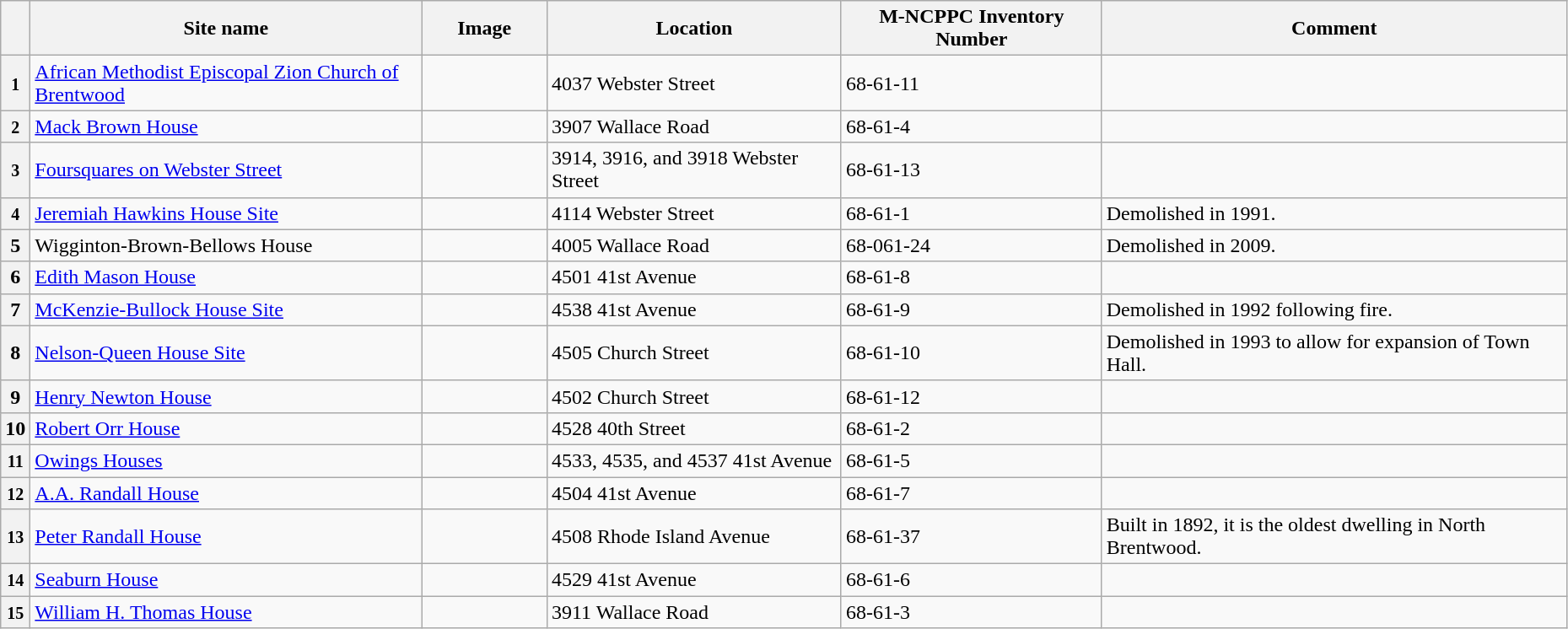<table class="wikitable sortable" style="width:98%">
<tr>
<th></th>
<th width = 25% ><strong>Site name</strong></th>
<th width = 8% class="unsortable" ><strong>Image</strong></th>
<th><strong>Location</strong></th>
<th class="unsortable" ><strong>M-NCPPC Inventory Number</strong></th>
<th class="unsortable" ><strong>Comment</strong></th>
</tr>
<tr ->
<th><small>1</small></th>
<td><a href='#'>African Methodist Episcopal Zion Church of Brentwood</a></td>
<td></td>
<td>4037 Webster Street</td>
<td>68-61-11</td>
<td></td>
</tr>
<tr ->
<th><small>2</small></th>
<td><a href='#'>Mack Brown House</a></td>
<td></td>
<td>3907 Wallace Road</td>
<td>68-61-4</td>
<td></td>
</tr>
<tr ->
<th><small>3</small></th>
<td><a href='#'>Foursquares on Webster Street</a></td>
<td></td>
<td>3914, 3916, and 3918 Webster Street</td>
<td>68-61-13</td>
<td></td>
</tr>
<tr ->
<th><small>4</small></th>
<td><a href='#'>Jeremiah Hawkins House Site</a></td>
<td></td>
<td>4114 Webster Street</td>
<td>68-61-1</td>
<td>Demolished in 1991.</td>
</tr>
<tr>
<th>5</th>
<td>Wigginton-Brown-Bellows House</td>
<td></td>
<td>4005 Wallace Road</td>
<td>68-061-24</td>
<td>Demolished in 2009.</td>
</tr>
<tr ->
<th>6</th>
<td><a href='#'>Edith Mason House</a></td>
<td></td>
<td>4501 41st Avenue</td>
<td>68-61-8</td>
<td></td>
</tr>
<tr ->
<th>7</th>
<td><a href='#'>McKenzie-Bullock House Site</a></td>
<td></td>
<td>4538 41st Avenue</td>
<td>68-61-9</td>
<td>Demolished in 1992 following fire.</td>
</tr>
<tr ->
<th>8</th>
<td><a href='#'>Nelson-Queen House Site</a></td>
<td></td>
<td>4505 Church Street</td>
<td>68-61-10</td>
<td>Demolished in 1993 to allow for expansion of Town Hall.</td>
</tr>
<tr ->
<th>9</th>
<td><a href='#'>Henry Newton House</a></td>
<td></td>
<td>4502 Church Street</td>
<td>68-61-12</td>
<td></td>
</tr>
<tr ->
<th>10</th>
<td><a href='#'>Robert Orr House</a></td>
<td></td>
<td>4528 40th Street</td>
<td>68-61-2</td>
<td></td>
</tr>
<tr ->
<th><small>11</small></th>
<td><a href='#'>Owings Houses</a></td>
<td></td>
<td>4533, 4535, and 4537 41st Avenue</td>
<td>68-61-5</td>
<td></td>
</tr>
<tr ->
<th><small>12</small></th>
<td><a href='#'>A.A. Randall House</a></td>
<td></td>
<td>4504 41st Avenue</td>
<td>68-61-7</td>
<td></td>
</tr>
<tr ->
<th><small>13</small></th>
<td><a href='#'>Peter Randall House</a></td>
<td></td>
<td>4508 Rhode Island Avenue</td>
<td>68-61-37</td>
<td>Built in 1892, it is the oldest dwelling in North Brentwood.</td>
</tr>
<tr ->
<th><small>14</small></th>
<td><a href='#'>Seaburn House</a></td>
<td></td>
<td>4529 41st Avenue</td>
<td>68-61-6</td>
<td></td>
</tr>
<tr ->
<th><small>15</small></th>
<td><a href='#'>William H. Thomas House</a></td>
<td></td>
<td>3911 Wallace Road</td>
<td>68-61-3</td>
<td></td>
</tr>
</table>
